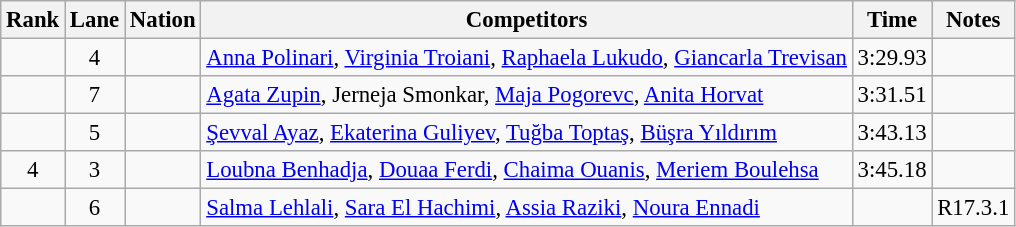<table class="wikitable sortable" style="text-align:center; font-size:95%">
<tr>
<th>Rank</th>
<th>Lane</th>
<th>Nation</th>
<th>Competitors</th>
<th>Time</th>
<th>Notes</th>
</tr>
<tr>
<td></td>
<td>4</td>
<td align="left"></td>
<td align="left"><a href='#'>Anna Polinari</a>, <a href='#'>Virginia Troiani</a>, <a href='#'>Raphaela Lukudo</a>, <a href='#'>Giancarla Trevisan</a></td>
<td>3:29.93</td>
<td></td>
</tr>
<tr>
<td></td>
<td>7</td>
<td align="left"></td>
<td align="left"><a href='#'>Agata Zupin</a>, Jerneja Smonkar, <a href='#'>Maja Pogorevc</a>, <a href='#'>Anita Horvat</a></td>
<td>3:31.51</td>
<td></td>
</tr>
<tr>
<td></td>
<td>5</td>
<td align="left"></td>
<td align="left"><a href='#'>Şevval Ayaz</a>, <a href='#'>Ekaterina Guliyev</a>, <a href='#'>Tuğba Toptaş</a>, <a href='#'>Büşra Yıldırım</a></td>
<td>3:43.13</td>
<td></td>
</tr>
<tr>
<td>4</td>
<td>3</td>
<td align="left"></td>
<td align="left"><a href='#'>Loubna Benhadja</a>, <a href='#'>Douaa Ferdi</a>, <a href='#'>Chaima Ouanis</a>, <a href='#'>Meriem Boulehsa</a></td>
<td>3:45.18</td>
<td></td>
</tr>
<tr>
<td></td>
<td>6</td>
<td align="left"></td>
<td align="left"><a href='#'>Salma Lehlali</a>, <a href='#'>Sara El Hachimi</a>, <a href='#'>Assia Raziki</a>, <a href='#'>Noura Ennadi</a></td>
<td></td>
<td>R17.3.1</td>
</tr>
</table>
